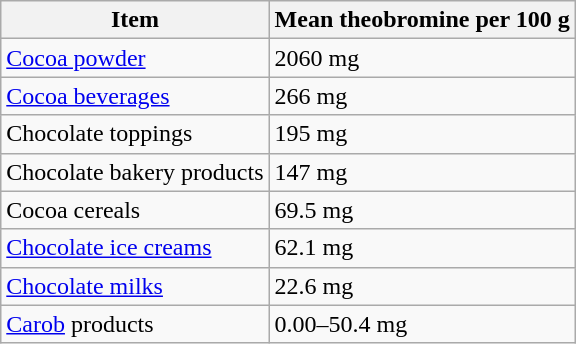<table class="wikitable">
<tr>
<th>Item</th>
<th>Mean theobromine per 100 g</th>
</tr>
<tr>
<td><a href='#'>Cocoa powder</a></td>
<td>2060 mg</td>
</tr>
<tr>
<td><a href='#'>Cocoa beverages</a></td>
<td>266 mg</td>
</tr>
<tr>
<td>Chocolate toppings</td>
<td>195 mg</td>
</tr>
<tr>
<td>Chocolate bakery products</td>
<td>147 mg</td>
</tr>
<tr>
<td>Cocoa cereals</td>
<td>69.5 mg</td>
</tr>
<tr>
<td><a href='#'>Chocolate ice creams</a></td>
<td>62.1 mg</td>
</tr>
<tr>
<td><a href='#'>Chocolate milks</a></td>
<td>22.6 mg</td>
</tr>
<tr>
<td><a href='#'>Carob</a> products</td>
<td>0.00–50.4 mg</td>
</tr>
</table>
